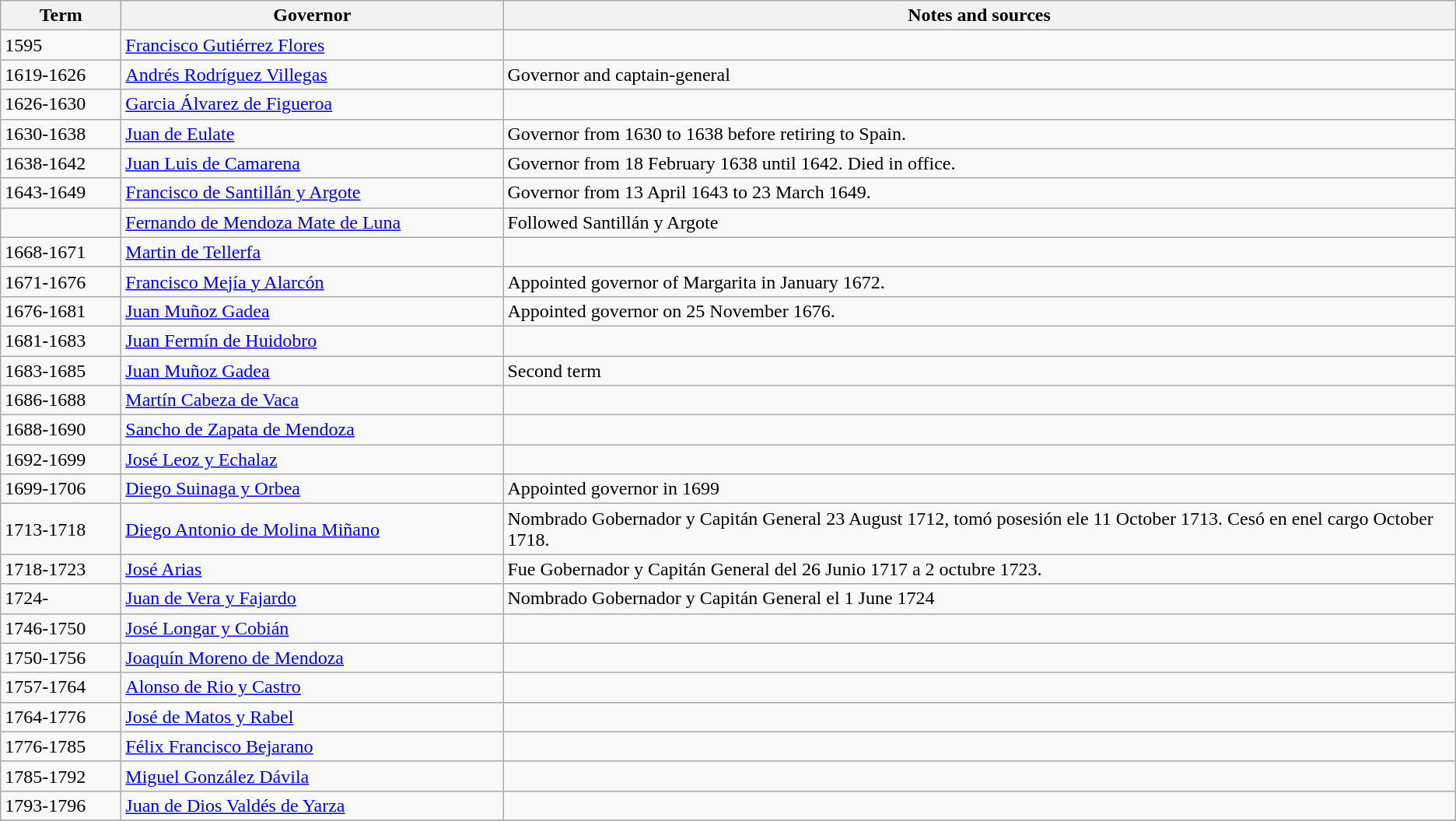<table class=wikitable sortable>
<tr>
<th style="width:6em;">Term</th>
<th style="width:20em;">Governor</th>
<th>Notes and sources</th>
</tr>
<tr>
<td>1595</td>
<td><a href='#'>Francisco Gutiérrez Flores</a></td>
<td></td>
</tr>
<tr>
<td>1619-1626</td>
<td><a href='#'>Andrés Rodríguez Villegas</a></td>
<td>Governor and captain-general</td>
</tr>
<tr>
<td>1626-1630</td>
<td><a href='#'>Garcia Álvarez de Figueroa</a></td>
<td></td>
</tr>
<tr>
<td>1630-1638</td>
<td><a href='#'>Juan de Eulate</a></td>
<td>Governor from 1630 to 1638 before retiring to Spain.</td>
</tr>
<tr>
<td>1638-1642</td>
<td><a href='#'>Juan Luis de Camarena</a></td>
<td>Governor from 18 February 1638 until 1642.  Died in office.</td>
</tr>
<tr>
<td>1643-1649</td>
<td><a href='#'>Francisco de Santillán y Argote</a></td>
<td>Governor from 13 April 1643 to 23 March 1649.</td>
</tr>
<tr>
<td></td>
<td><a href='#'>Fernando de Mendoza Mate de Luna</a></td>
<td>Followed Santillán y Argote</td>
</tr>
<tr>
<td>1668-1671</td>
<td><a href='#'>Martin de Tellerfa</a></td>
<td></td>
</tr>
<tr>
<td>1671-1676</td>
<td><a href='#'>Francisco Mejía y Alarcón</a></td>
<td>Appointed governor of Margarita in January 1672.</td>
</tr>
<tr>
<td>1676-1681</td>
<td><a href='#'>Juan Muñoz Gadea</a></td>
<td>Appointed governor on 25 November 1676.</td>
</tr>
<tr>
<td>1681-1683</td>
<td><a href='#'>Juan Fermín de Huidobro</a></td>
<td></td>
</tr>
<tr>
<td>1683-1685</td>
<td><a href='#'>Juan Muñoz Gadea</a></td>
<td>Second term</td>
</tr>
<tr>
<td>1686-1688</td>
<td><a href='#'>Martín Cabeza de Vaca</a></td>
<td></td>
</tr>
<tr>
<td>1688-1690</td>
<td><a href='#'>Sancho de Zapata de Mendoza</a></td>
<td></td>
</tr>
<tr>
<td>1692-1699</td>
<td><a href='#'>José Leoz y Echalaz</a></td>
<td></td>
</tr>
<tr>
<td>1699-1706</td>
<td><a href='#'>Diego Suinaga y Orbea</a></td>
<td>Appointed governor in 1699</td>
</tr>
<tr>
<td>1713-1718</td>
<td><a href='#'>Diego Antonio de Molina Miñano</a></td>
<td>Nombrado Gobernador y Capitán General 23 August 1712, tomó posesión ele 11 October 1713. Cesó en  enel cargo October 1718.</td>
</tr>
<tr>
<td>1718-1723</td>
<td><a href='#'>José Arias</a></td>
<td>Fue Gobernador y Capitán General del 26 Junio 1717 a 2 octubre 1723.</td>
</tr>
<tr>
<td>1724-</td>
<td><a href='#'>Juan de Vera y Fajardo</a></td>
<td>Nombrado Gobernador y Capitán General el 1 June 1724</td>
</tr>
<tr>
<td>1746-1750</td>
<td><a href='#'>José Longar y Cobián</a></td>
<td></td>
</tr>
<tr>
<td>1750-1756</td>
<td><a href='#'>Joaquín Moreno de Mendoza</a></td>
<td></td>
</tr>
<tr>
<td>1757-1764</td>
<td><a href='#'>Alonso de Rio y Castro</a></td>
<td></td>
</tr>
<tr>
<td>1764-1776</td>
<td><a href='#'>José de Matos y Rabel</a></td>
<td></td>
</tr>
<tr>
<td>1776-1785</td>
<td><a href='#'>Félix Francisco Bejarano</a></td>
<td></td>
</tr>
<tr>
<td>1785-1792</td>
<td><a href='#'>Miguel González Dávila</a></td>
<td></td>
</tr>
<tr>
<td>1793-1796</td>
<td><a href='#'>Juan de Dios Valdés de Yarza</a></td>
<td></td>
</tr>
<tr>
</tr>
</table>
